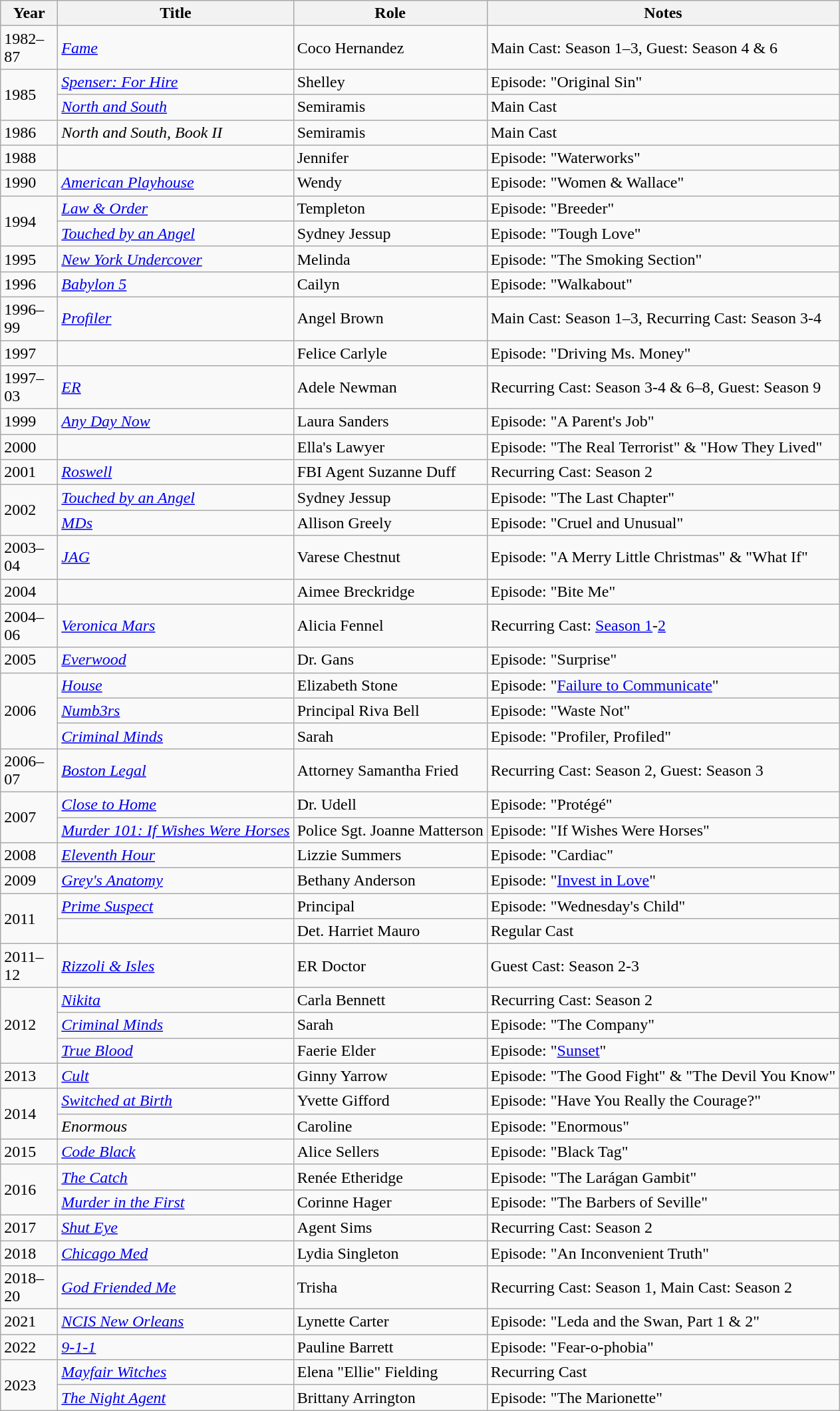<table class="wikitable sortable">
<tr>
<th width=50>Year</th>
<th>Title</th>
<th>Role</th>
<th>Notes</th>
</tr>
<tr>
<td>1982–87</td>
<td><em><a href='#'>Fame</a></em></td>
<td>Coco Hernandez</td>
<td>Main Cast: Season 1–3, Guest: Season 4 & 6</td>
</tr>
<tr>
<td rowspan=2>1985</td>
<td><em><a href='#'>Spenser: For Hire</a></em></td>
<td>Shelley</td>
<td>Episode: "Original Sin"</td>
</tr>
<tr>
<td><em><a href='#'>North and South</a></em></td>
<td>Semiramis</td>
<td>Main Cast</td>
</tr>
<tr>
<td>1986</td>
<td><em>North and South, Book II</em></td>
<td>Semiramis</td>
<td>Main Cast</td>
</tr>
<tr>
<td>1988</td>
<td><em></em></td>
<td>Jennifer</td>
<td>Episode: "Waterworks"</td>
</tr>
<tr>
<td>1990</td>
<td><em><a href='#'>American Playhouse</a></em></td>
<td>Wendy</td>
<td>Episode: "Women & Wallace"</td>
</tr>
<tr>
<td rowspan=2>1994</td>
<td><em><a href='#'>Law & Order</a></em></td>
<td>Templeton</td>
<td>Episode: "Breeder"</td>
</tr>
<tr>
<td><em><a href='#'>Touched by an Angel</a></em></td>
<td>Sydney Jessup</td>
<td>Episode: "Tough Love"</td>
</tr>
<tr>
<td>1995</td>
<td><em><a href='#'>New York Undercover</a></em></td>
<td>Melinda</td>
<td>Episode: "The Smoking Section"</td>
</tr>
<tr>
<td>1996</td>
<td><em><a href='#'>Babylon 5</a></em></td>
<td>Cailyn</td>
<td>Episode: "Walkabout"</td>
</tr>
<tr>
<td>1996–99</td>
<td><em><a href='#'>Profiler</a></em></td>
<td>Angel Brown</td>
<td>Main Cast: Season 1–3, Recurring Cast: Season 3-4</td>
</tr>
<tr>
<td>1997</td>
<td><em></em></td>
<td>Felice Carlyle</td>
<td>Episode: "Driving Ms. Money"</td>
</tr>
<tr>
<td>1997–03</td>
<td><em><a href='#'>ER</a></em></td>
<td>Adele Newman</td>
<td>Recurring Cast: Season 3-4 & 6–8, Guest: Season 9</td>
</tr>
<tr>
<td>1999</td>
<td><em><a href='#'>Any Day Now</a></em></td>
<td>Laura Sanders</td>
<td>Episode: "A Parent's Job"</td>
</tr>
<tr>
<td>2000</td>
<td><em></em></td>
<td>Ella's Lawyer</td>
<td>Episode: "The Real Terrorist" & "How They Lived"</td>
</tr>
<tr>
<td>2001</td>
<td><em><a href='#'>Roswell</a></em></td>
<td>FBI Agent Suzanne Duff</td>
<td>Recurring Cast: Season 2</td>
</tr>
<tr>
<td rowspan=2>2002</td>
<td><em><a href='#'>Touched by an Angel</a></em></td>
<td>Sydney Jessup</td>
<td>Episode: "The Last Chapter"</td>
</tr>
<tr>
<td><em><a href='#'>MDs</a></em></td>
<td>Allison Greely</td>
<td>Episode: "Cruel and Unusual"</td>
</tr>
<tr>
<td>2003–04</td>
<td><em><a href='#'>JAG</a></em></td>
<td>Varese Chestnut</td>
<td>Episode: "A Merry Little Christmas" & "What If"</td>
</tr>
<tr>
<td>2004</td>
<td><em></em></td>
<td>Aimee Breckridge</td>
<td>Episode: "Bite Me"</td>
</tr>
<tr>
<td>2004–06</td>
<td><em><a href='#'>Veronica Mars</a></em></td>
<td>Alicia Fennel</td>
<td>Recurring Cast: <a href='#'>Season 1</a>-<a href='#'>2</a></td>
</tr>
<tr>
<td>2005</td>
<td><em><a href='#'>Everwood</a></em></td>
<td>Dr. Gans</td>
<td>Episode: "Surprise"</td>
</tr>
<tr>
<td rowspan=3>2006</td>
<td><em><a href='#'>House</a></em></td>
<td>Elizabeth Stone</td>
<td>Episode: "<a href='#'>Failure to Communicate</a>"</td>
</tr>
<tr>
<td><em><a href='#'>Numb3rs</a></em></td>
<td>Principal Riva Bell</td>
<td>Episode: "Waste Not"</td>
</tr>
<tr>
<td><em><a href='#'>Criminal Minds</a></em></td>
<td>Sarah</td>
<td>Episode: "Profiler, Profiled"</td>
</tr>
<tr>
<td>2006–07</td>
<td><em><a href='#'>Boston Legal</a></em></td>
<td>Attorney Samantha Fried</td>
<td>Recurring Cast: Season 2, Guest: Season 3</td>
</tr>
<tr>
<td rowspan=2>2007</td>
<td><em><a href='#'>Close to Home</a></em></td>
<td>Dr. Udell</td>
<td>Episode: "Protégé"</td>
</tr>
<tr>
<td><em><a href='#'>Murder 101: If Wishes Were Horses</a></em></td>
<td>Police Sgt. Joanne Matterson</td>
<td>Episode: "If Wishes Were Horses"</td>
</tr>
<tr>
<td>2008</td>
<td><em><a href='#'>Eleventh Hour</a></em></td>
<td>Lizzie Summers</td>
<td>Episode: "Cardiac"</td>
</tr>
<tr>
<td>2009</td>
<td><em><a href='#'>Grey's Anatomy</a></em></td>
<td>Bethany Anderson</td>
<td>Episode: "<a href='#'>Invest in Love</a>"</td>
</tr>
<tr>
<td rowspan=2>2011</td>
<td><em><a href='#'>Prime Suspect</a></em></td>
<td>Principal</td>
<td>Episode: "Wednesday's Child"</td>
</tr>
<tr>
<td><em></em></td>
<td>Det. Harriet Mauro</td>
<td>Regular Cast</td>
</tr>
<tr>
<td>2011–12</td>
<td><em><a href='#'>Rizzoli & Isles</a></em></td>
<td>ER Doctor</td>
<td>Guest Cast: Season 2-3</td>
</tr>
<tr>
<td rowspan=3>2012</td>
<td><em><a href='#'>Nikita</a></em></td>
<td>Carla Bennett</td>
<td>Recurring Cast: Season 2</td>
</tr>
<tr>
<td><em><a href='#'>Criminal Minds</a></em></td>
<td>Sarah</td>
<td>Episode: "The Company"</td>
</tr>
<tr>
<td><em><a href='#'>True Blood</a></em></td>
<td>Faerie Elder</td>
<td>Episode: "<a href='#'>Sunset</a>"</td>
</tr>
<tr>
<td>2013</td>
<td><em><a href='#'>Cult</a></em></td>
<td>Ginny Yarrow</td>
<td>Episode: "The Good Fight" & "The Devil You Know"</td>
</tr>
<tr>
<td rowspan=2>2014</td>
<td><em><a href='#'>Switched at Birth</a></em></td>
<td>Yvette Gifford</td>
<td>Episode: "Have You Really the Courage?"</td>
</tr>
<tr>
<td><em>Enormous</em></td>
<td>Caroline</td>
<td>Episode: "Enormous"</td>
</tr>
<tr>
<td>2015</td>
<td><em><a href='#'>Code Black</a></em></td>
<td>Alice Sellers</td>
<td>Episode: "Black Tag"</td>
</tr>
<tr>
<td rowspan=2>2016</td>
<td><em><a href='#'>The Catch</a></em></td>
<td>Renée Etheridge</td>
<td>Episode: "The Larágan Gambit"</td>
</tr>
<tr>
<td><em><a href='#'>Murder in the First</a></em></td>
<td>Corinne Hager</td>
<td>Episode: "The Barbers of Seville"</td>
</tr>
<tr>
<td>2017</td>
<td><em><a href='#'>Shut Eye</a></em></td>
<td>Agent Sims</td>
<td>Recurring Cast: Season 2</td>
</tr>
<tr>
<td>2018</td>
<td><em><a href='#'>Chicago Med</a></em></td>
<td>Lydia Singleton</td>
<td>Episode: "An Inconvenient Truth"</td>
</tr>
<tr>
<td>2018–20</td>
<td><em><a href='#'>God Friended Me</a></em></td>
<td>Trisha</td>
<td>Recurring Cast: Season 1, Main Cast: Season 2</td>
</tr>
<tr>
<td>2021</td>
<td><em><a href='#'>NCIS New Orleans</a></em></td>
<td>Lynette Carter</td>
<td>Episode: "Leda and the Swan, Part 1 & 2"</td>
</tr>
<tr>
<td>2022</td>
<td><em><a href='#'>9-1-1</a></em></td>
<td>Pauline Barrett</td>
<td>Episode: "Fear-o-phobia"</td>
</tr>
<tr>
<td rowspan=2>2023</td>
<td><em><a href='#'>Mayfair Witches</a></em></td>
<td>Elena "Ellie" Fielding</td>
<td>Recurring Cast</td>
</tr>
<tr>
<td><em><a href='#'>The Night Agent</a></em></td>
<td>Brittany Arrington</td>
<td>Episode: "The Marionette"</td>
</tr>
</table>
